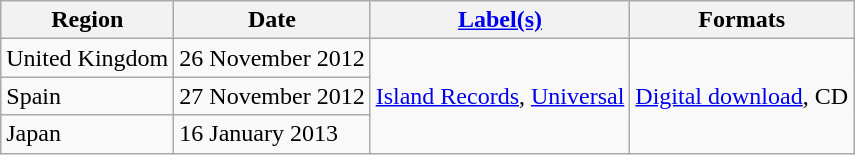<table class="wikitable sortable">
<tr>
<th>Region</th>
<th>Date</th>
<th><a href='#'>Label(s)</a></th>
<th>Formats</th>
</tr>
<tr>
<td>United Kingdom</td>
<td>26 November 2012</td>
<td rowspan="3"><a href='#'>Island Records</a>, <a href='#'>Universal</a></td>
<td rowspan="3"><a href='#'>Digital download</a>, CD</td>
</tr>
<tr>
<td>Spain</td>
<td>27 November 2012</td>
</tr>
<tr>
<td>Japan</td>
<td>16 January 2013</td>
</tr>
</table>
